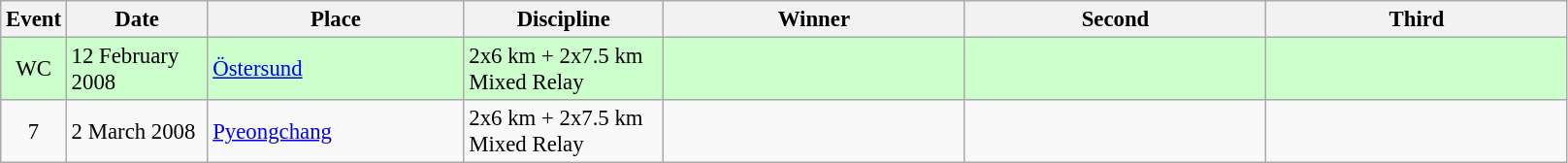<table class="wikitable" style="font-size:95%;">
<tr>
<th width="30">Event</th>
<th width="90">Date</th>
<th width="169">Place</th>
<th width="130">Discipline</th>
<th width="200">Winner</th>
<th width="200">Second</th>
<th width="200">Third</th>
</tr>
<tr style="background:#CCFFCC">
<td align=center>WC</td>
<td>12 February 2008</td>
<td> <a href='#'>Östersund</a></td>
<td>2x6 km + 2x7.5 km <br> Mixed Relay</td>
<td></td>
<td></td>
<td></td>
</tr>
<tr>
<td align=center>7</td>
<td>2 March 2008</td>
<td> <a href='#'>Pyeongchang</a></td>
<td>2x6 km + 2x7.5 km <br> Mixed Relay</td>
<td></td>
<td></td>
<td></td>
</tr>
</table>
